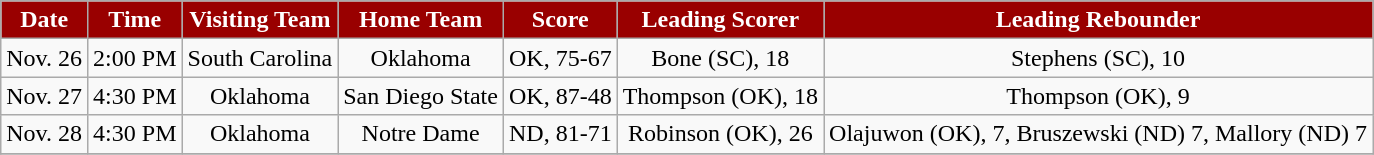<table class="wikitable" style="text-align:center">
<tr>
<th style="background:#990000;color:white;">Date</th>
<th style="background:#990000;color:white;">Time</th>
<th style="background:#990000;color:white;">Visiting Team</th>
<th style="background:#990000;color:white;">Home Team</th>
<th style="background:#990000;color:white;">Score</th>
<th style="background:#990000;color:white;">Leading Scorer</th>
<th style="background:#990000;color:white;">Leading Rebounder</th>
</tr>
<tr>
<td>Nov. 26</td>
<td>2:00 PM</td>
<td>South Carolina</td>
<td>Oklahoma</td>
<td>OK, 75-67</td>
<td>Bone (SC), 18</td>
<td>Stephens (SC), 10</td>
</tr>
<tr>
<td>Nov. 27</td>
<td>4:30 PM</td>
<td>Oklahoma</td>
<td>San Diego State</td>
<td>OK, 87-48</td>
<td>Thompson (OK), 18</td>
<td>Thompson (OK), 9</td>
</tr>
<tr>
<td>Nov. 28</td>
<td>4:30 PM</td>
<td>Oklahoma</td>
<td>Notre Dame</td>
<td>ND, 81-71</td>
<td>Robinson (OK), 26</td>
<td>Olajuwon (OK), 7, Bruszewski (ND) 7, Mallory (ND) 7</td>
</tr>
<tr>
</tr>
</table>
